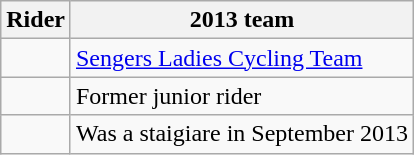<table class="wikitable">
<tr>
<th>Rider</th>
<th>2013 team</th>
</tr>
<tr>
<td></td>
<td><a href='#'>Sengers Ladies Cycling Team</a></td>
</tr>
<tr>
<td></td>
<td>Former junior rider</td>
</tr>
<tr>
<td></td>
<td>Was a staigiare in September 2013</td>
</tr>
</table>
